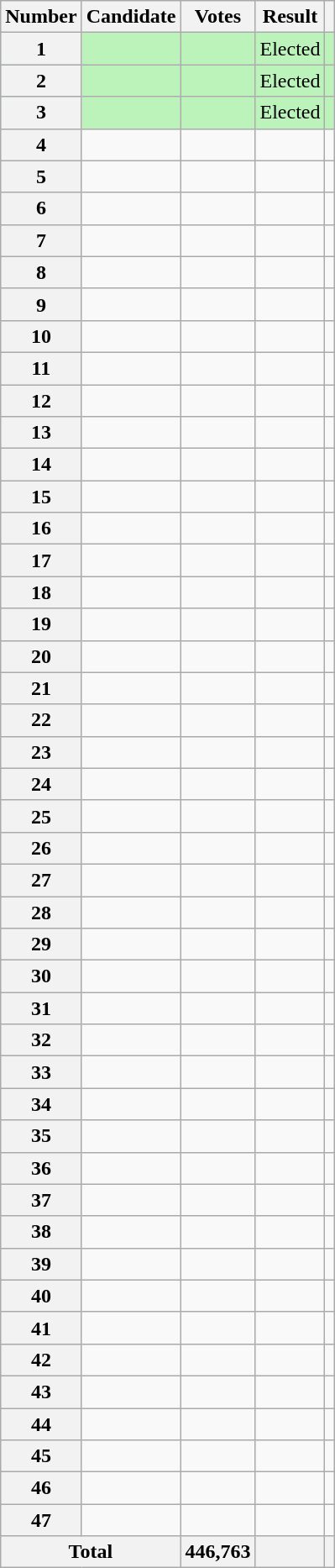<table class="wikitable sortable">
<tr>
<th scope="col">Number</th>
<th scope="col">Candidate</th>
<th scope="col">Votes</th>
<th scope="col">Result</th>
<th scope="col" class="unsortable"></th>
</tr>
<tr bgcolor=bbf3bb>
<th scope="row">1</th>
<td></td>
<td style="text-align:right"></td>
<td>Elected</td>
<td></td>
</tr>
<tr bgcolor=bbf3bb>
<th scope="row">2</th>
<td></td>
<td style="text-align:right"></td>
<td>Elected</td>
<td></td>
</tr>
<tr bgcolor=bbf3bb>
<th scope="row">3</th>
<td></td>
<td style="text-align:right"></td>
<td>Elected</td>
<td></td>
</tr>
<tr>
<th scope="row">4</th>
<td></td>
<td style="text-align:right"></td>
<td></td>
<td></td>
</tr>
<tr>
<th scope="row">5</th>
<td></td>
<td style="text-align:right"></td>
<td></td>
<td></td>
</tr>
<tr>
<th scope="row">6</th>
<td></td>
<td style="text-align:right"></td>
<td></td>
<td></td>
</tr>
<tr>
<th scope="row">7</th>
<td></td>
<td style="text-align:right"></td>
<td></td>
<td></td>
</tr>
<tr>
<th scope="row">8</th>
<td></td>
<td style="text-align:right"></td>
<td></td>
<td></td>
</tr>
<tr>
<th scope="row">9</th>
<td></td>
<td style="text-align:right"></td>
<td></td>
<td></td>
</tr>
<tr>
<th scope="row">10</th>
<td></td>
<td style="text-align:right"></td>
<td></td>
<td></td>
</tr>
<tr>
<th scope="row">11</th>
<td></td>
<td style="text-align:right"></td>
<td></td>
<td></td>
</tr>
<tr>
<th scope="row">12</th>
<td></td>
<td style="text-align:right"></td>
<td></td>
<td></td>
</tr>
<tr>
<th scope="row">13</th>
<td></td>
<td style="text-align:right"></td>
<td></td>
<td></td>
</tr>
<tr>
<th scope="row">14</th>
<td></td>
<td style="text-align:right"></td>
<td></td>
<td></td>
</tr>
<tr>
<th scope="row">15</th>
<td></td>
<td style="text-align:right"></td>
<td></td>
<td></td>
</tr>
<tr>
<th scope="row">16</th>
<td></td>
<td style="text-align:right"></td>
<td></td>
<td></td>
</tr>
<tr>
<th scope="row">17</th>
<td></td>
<td style="text-align:right"></td>
<td></td>
<td></td>
</tr>
<tr>
<th scope="row">18</th>
<td></td>
<td style="text-align:right"></td>
<td></td>
<td></td>
</tr>
<tr>
<th scope="row">19</th>
<td></td>
<td style="text-align:right"></td>
<td></td>
<td></td>
</tr>
<tr>
<th scope="row">20</th>
<td></td>
<td style="text-align:right"></td>
<td></td>
<td></td>
</tr>
<tr>
<th scope="row">21</th>
<td></td>
<td style="text-align:right"></td>
<td></td>
<td></td>
</tr>
<tr>
<th scope="row">22</th>
<td></td>
<td style="text-align:right"></td>
<td></td>
<td></td>
</tr>
<tr>
<th scope="row">23</th>
<td></td>
<td style="text-align:right"></td>
<td></td>
<td></td>
</tr>
<tr>
<th scope="row">24</th>
<td></td>
<td style="text-align:right"></td>
<td></td>
<td></td>
</tr>
<tr>
<th scope="row">25</th>
<td></td>
<td style="text-align:right"></td>
<td></td>
<td></td>
</tr>
<tr>
<th scope="row">26</th>
<td></td>
<td style="text-align:right"></td>
<td></td>
<td></td>
</tr>
<tr>
<th scope="row">27</th>
<td></td>
<td style="text-align:right"></td>
<td></td>
<td></td>
</tr>
<tr>
<th scope="row">28</th>
<td></td>
<td style="text-align:right"></td>
<td></td>
<td></td>
</tr>
<tr>
<th scope="row">29</th>
<td></td>
<td style="text-align:right"></td>
<td></td>
<td></td>
</tr>
<tr>
<th scope="row">30</th>
<td></td>
<td style="text-align:right"></td>
<td></td>
<td></td>
</tr>
<tr>
<th scope="row">31</th>
<td></td>
<td style="text-align:right"></td>
<td></td>
<td></td>
</tr>
<tr>
<th scope="row">32</th>
<td></td>
<td style="text-align:right"></td>
<td></td>
<td></td>
</tr>
<tr>
<th scope="row">33</th>
<td></td>
<td style="text-align:right"></td>
<td></td>
<td></td>
</tr>
<tr>
<th scope="row">34</th>
<td></td>
<td style="text-align:right"></td>
<td></td>
<td></td>
</tr>
<tr>
<th scope="row">35</th>
<td></td>
<td style="text-align:right"></td>
<td></td>
<td></td>
</tr>
<tr>
<th scope="row">36</th>
<td></td>
<td style="text-align:right"></td>
<td></td>
<td></td>
</tr>
<tr>
<th scope="row">37</th>
<td></td>
<td style="text-align:right"></td>
<td></td>
<td></td>
</tr>
<tr>
<th scope="row">38</th>
<td></td>
<td style="text-align:right"></td>
<td></td>
<td></td>
</tr>
<tr>
<th scope="row">39</th>
<td></td>
<td style="text-align:right"></td>
<td></td>
<td></td>
</tr>
<tr>
<th scope="row">40</th>
<td></td>
<td style="text-align:right"></td>
<td></td>
<td></td>
</tr>
<tr>
<th scope="row">41</th>
<td></td>
<td style="text-align:right"></td>
<td></td>
<td></td>
</tr>
<tr>
<th scope="row">42</th>
<td></td>
<td style="text-align:right"></td>
<td></td>
<td></td>
</tr>
<tr>
<th scope="row">43</th>
<td></td>
<td style="text-align:right"></td>
<td></td>
<td></td>
</tr>
<tr>
<th scope="row">44</th>
<td></td>
<td style="text-align:right"></td>
<td></td>
<td></td>
</tr>
<tr>
<th scope="row">45</th>
<td></td>
<td style="text-align:right"></td>
<td></td>
<td></td>
</tr>
<tr>
<th scope="row">46</th>
<td></td>
<td style="text-align:right"></td>
<td></td>
<td></td>
</tr>
<tr>
<th scope="row">47</th>
<td></td>
<td style="text-align:right"></td>
<td></td>
<td></td>
</tr>
<tr class="sortbottom">
<th scope="row" colspan="2">Total</th>
<th style="text-align:right">446,763</th>
<th></th>
<th></th>
</tr>
</table>
